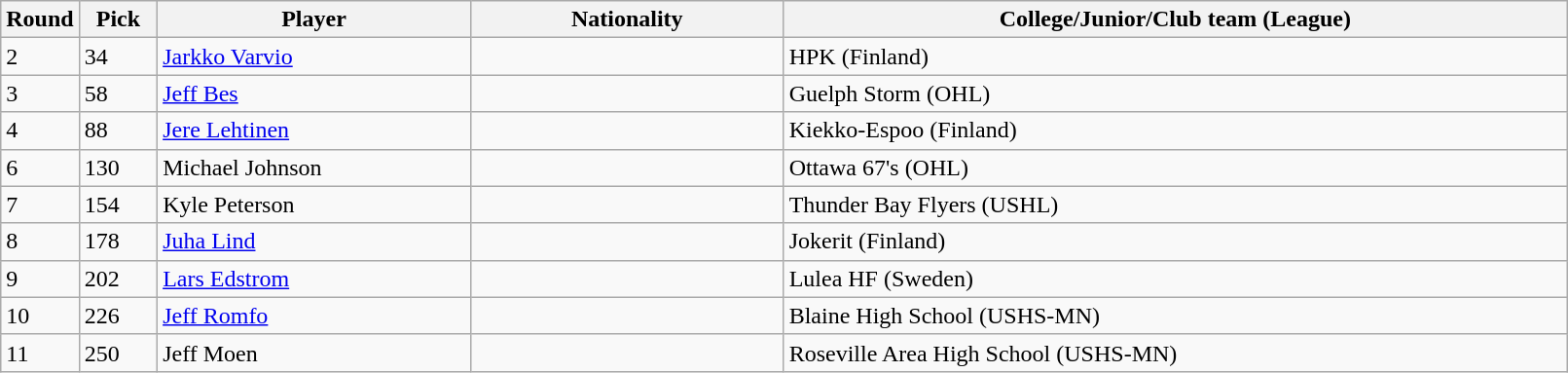<table class="wikitable">
<tr>
<th bgcolor="#DDDDFF" width="5%">Round</th>
<th bgcolor="#DDDDFF" width="5%">Pick</th>
<th bgcolor="#DDDDFF" width="20%">Player</th>
<th bgcolor="#DDDDFF" width="20%">Nationality</th>
<th bgcolor="#DDDDFF" width="50%">College/Junior/Club team (League)</th>
</tr>
<tr>
<td>2</td>
<td>34</td>
<td><a href='#'>Jarkko Varvio</a></td>
<td></td>
<td>HPK (Finland)</td>
</tr>
<tr>
<td>3</td>
<td>58</td>
<td><a href='#'>Jeff Bes</a></td>
<td></td>
<td>Guelph Storm (OHL)</td>
</tr>
<tr>
<td>4</td>
<td>88</td>
<td><a href='#'>Jere Lehtinen</a></td>
<td></td>
<td>Kiekko-Espoo (Finland)</td>
</tr>
<tr>
<td>6</td>
<td>130</td>
<td>Michael Johnson</td>
<td></td>
<td>Ottawa 67's (OHL)</td>
</tr>
<tr>
<td>7</td>
<td>154</td>
<td>Kyle Peterson</td>
<td></td>
<td>Thunder Bay Flyers (USHL)</td>
</tr>
<tr>
<td>8</td>
<td>178</td>
<td><a href='#'>Juha Lind</a></td>
<td></td>
<td>Jokerit (Finland)</td>
</tr>
<tr>
<td>9</td>
<td>202</td>
<td><a href='#'>Lars Edstrom</a></td>
<td></td>
<td>Lulea HF (Sweden)</td>
</tr>
<tr>
<td>10</td>
<td>226</td>
<td><a href='#'>Jeff Romfo</a></td>
<td></td>
<td>Blaine High School (USHS-MN)</td>
</tr>
<tr>
<td>11</td>
<td>250</td>
<td>Jeff Moen</td>
<td></td>
<td>Roseville Area High School (USHS-MN)</td>
</tr>
</table>
